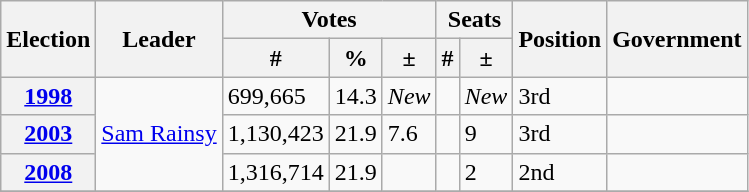<table class="wikitable">
<tr>
<th rowspan=2>Election</th>
<th rowspan=2>Leader</th>
<th colspan=3>Votes</th>
<th colspan=2>Seats</th>
<th rowspan=2>Position</th>
<th rowspan=2>Government</th>
</tr>
<tr>
<th>#</th>
<th>%</th>
<th>±</th>
<th>#</th>
<th>±</th>
</tr>
<tr>
<th><a href='#'>1998</a></th>
<td rowspan="3"><a href='#'>Sam Rainsy</a></td>
<td>699,665</td>
<td>14.3</td>
<td><em>New</em></td>
<td></td>
<td><em>New</em></td>
<td> 3rd</td>
<td></td>
</tr>
<tr>
<th><a href='#'>2003</a></th>
<td>1,130,423</td>
<td>21.9</td>
<td>7.6</td>
<td></td>
<td>9</td>
<td> 3rd</td>
<td></td>
</tr>
<tr>
<th><a href='#'>2008</a></th>
<td>1,316,714</td>
<td>21.9</td>
<td></td>
<td></td>
<td>2</td>
<td> 2nd</td>
<td></td>
</tr>
<tr>
</tr>
</table>
